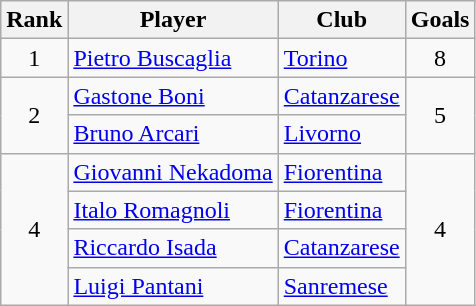<table class="wikitable sortable" style="text-align:center">
<tr>
<th>Rank</th>
<th>Player</th>
<th>Club</th>
<th>Goals</th>
</tr>
<tr>
<td>1</td>
<td align="left"><strong></strong> <a href='#'>Pietro Buscaglia</a></td>
<td align="left"><a href='#'>Torino</a></td>
<td>8</td>
</tr>
<tr>
<td rowspan="2">2</td>
<td align="left"><strong></strong> <a href='#'>Gastone Boni</a></td>
<td align="left"><a href='#'>Catanzarese</a></td>
<td rowspan="2">5</td>
</tr>
<tr>
<td align="left"><strong></strong> <a href='#'>Bruno Arcari</a></td>
<td align="left"><a href='#'>Livorno</a></td>
</tr>
<tr>
<td rowspan="4">4</td>
<td align="left"><strong></strong> <a href='#'>Giovanni Nekadoma</a></td>
<td align="left"><a href='#'>Fiorentina</a></td>
<td rowspan="4">4</td>
</tr>
<tr>
<td align="left"><strong></strong> <a href='#'>Italo Romagnoli</a></td>
<td align="left"><a href='#'>Fiorentina</a></td>
</tr>
<tr>
<td align="left"><strong></strong> <a href='#'>Riccardo Isada</a></td>
<td align="left"><a href='#'>Catanzarese</a></td>
</tr>
<tr>
<td align="left"><strong></strong> <a href='#'>Luigi Pantani</a></td>
<td align="left"><a href='#'>Sanremese</a></td>
</tr>
</table>
